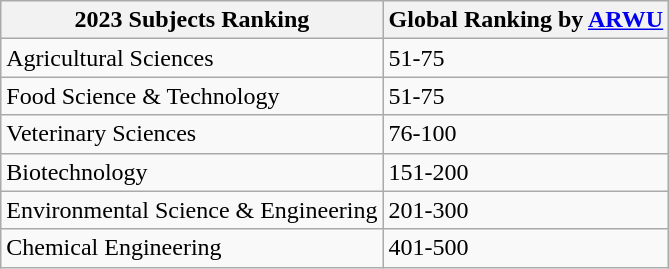<table class="wikitable">
<tr>
<th>2023 Subjects Ranking</th>
<th>Global Ranking by <a href='#'>ARWU</a></th>
</tr>
<tr>
<td>Agricultural Sciences</td>
<td>51-75</td>
</tr>
<tr>
<td>Food Science & Technology</td>
<td>51-75</td>
</tr>
<tr>
<td>Veterinary Sciences</td>
<td>76-100</td>
</tr>
<tr>
<td>Biotechnology</td>
<td>151-200</td>
</tr>
<tr>
<td>Environmental Science & Engineering</td>
<td>201-300</td>
</tr>
<tr>
<td>Chemical Engineering</td>
<td>401-500</td>
</tr>
</table>
